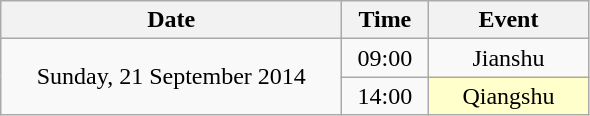<table class = "wikitable" style="text-align:center;">
<tr>
<th width=220>Date</th>
<th width=50>Time</th>
<th width=100>Event</th>
</tr>
<tr>
<td rowspan=2>Sunday, 21 September 2014</td>
<td>09:00</td>
<td>Jianshu</td>
</tr>
<tr>
<td>14:00</td>
<td bgcolor=ffffcc>Qiangshu</td>
</tr>
</table>
